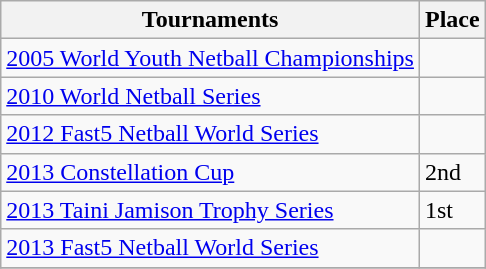<table class="wikitable collapsible">
<tr>
<th>Tournaments</th>
<th>Place</th>
</tr>
<tr>
<td><a href='#'>2005 World Youth Netball Championships</a></td>
<td></td>
</tr>
<tr>
<td><a href='#'>2010 World Netball Series</a></td>
<td></td>
</tr>
<tr>
<td><a href='#'>2012 Fast5 Netball World Series</a></td>
<td></td>
</tr>
<tr>
<td><a href='#'>2013 Constellation Cup</a></td>
<td>2nd</td>
</tr>
<tr>
<td><a href='#'>2013 Taini Jamison Trophy Series</a></td>
<td>1st</td>
</tr>
<tr>
<td><a href='#'>2013 Fast5 Netball World Series</a></td>
<td></td>
</tr>
<tr>
</tr>
</table>
